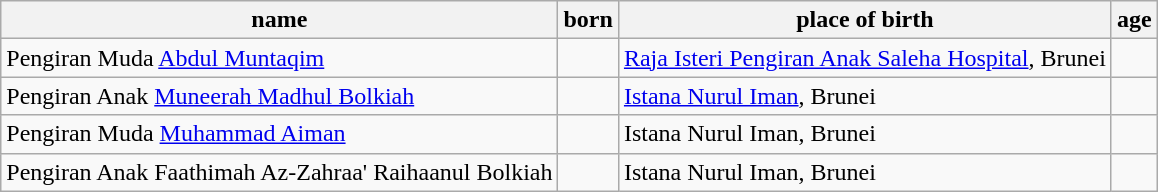<table class=wikitable>
<tr>
<th>name</th>
<th>born</th>
<th>place of birth</th>
<th>age</th>
</tr>
<tr>
<td>Pengiran Muda <a href='#'>Abdul Muntaqim</a></td>
<td></td>
<td><a href='#'>Raja Isteri Pengiran Anak Saleha Hospital</a>, Brunei</td>
<td></td>
</tr>
<tr>
<td>Pengiran Anak <a href='#'>Muneerah Madhul Bolkiah</a></td>
<td></td>
<td><a href='#'>Istana Nurul Iman</a>, Brunei</td>
<td></td>
</tr>
<tr>
<td>Pengiran Muda <a href='#'>Muhammad Aiman</a></td>
<td></td>
<td>Istana Nurul Iman, Brunei</td>
<td></td>
</tr>
<tr>
<td>Pengiran Anak Faathimah Az-Zahraa' Raihaanul Bolkiah</td>
<td></td>
<td>Istana Nurul Iman, Brunei</td>
<td></td>
</tr>
</table>
